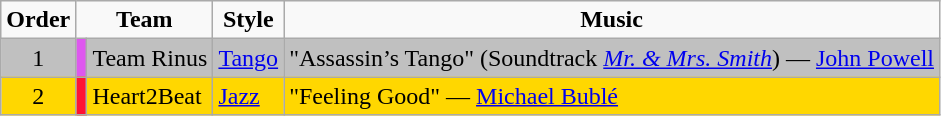<table class="wikitable">
<tr>
<td style="text-align:center;"><strong>Order</strong></td>
<td style="text-align:center;" colspan=2><strong>Team</strong></td>
<td style="text-align:center;"><strong>Style</strong></td>
<td style="text-align:center;"><strong>Music</strong></td>
</tr>
<tr bgcolor=silver>
<td style="text-align:center;">1</td>
<td bgcolor="#DE57EF"></td>
<td><div>Team Rinus</div></td>
<td><a href='#'>Tango</a></td>
<td>"Assassin’s Tango" (Soundtrack <em><a href='#'>Mr. & Mrs. Smith</a></em>) — <a href='#'>John Powell</a></td>
</tr>
<tr bgcolor="gold">
<td style="text-align:center;">2</td>
<td bgcolor="#FF1234"></td>
<td><div>Heart2Beat</div></td>
<td><a href='#'>Jazz</a></td>
<td>"Feeling Good" — <a href='#'>Michael Bublé</a></td>
</tr>
</table>
